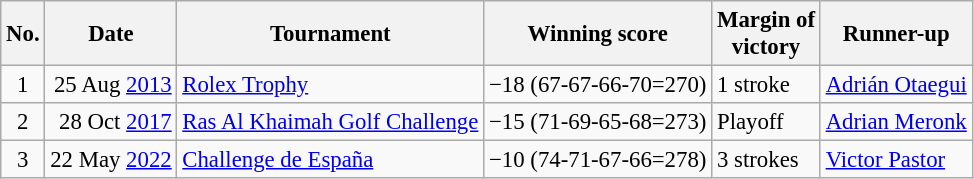<table class="wikitable" style="font-size:95%;">
<tr>
<th>No.</th>
<th>Date</th>
<th>Tournament</th>
<th>Winning score</th>
<th>Margin of<br>victory</th>
<th>Runner-up</th>
</tr>
<tr>
<td align=center>1</td>
<td align=right>25 Aug <a href='#'>2013</a></td>
<td><a href='#'>Rolex Trophy</a></td>
<td>−18 (67-67-66-70=270)</td>
<td>1 stroke</td>
<td> <a href='#'>Adrián Otaegui</a></td>
</tr>
<tr>
<td align=center>2</td>
<td align=right>28 Oct <a href='#'>2017</a></td>
<td><a href='#'>Ras Al Khaimah Golf Challenge</a></td>
<td>−15 (71-69-65-68=273)</td>
<td>Playoff</td>
<td> <a href='#'>Adrian Meronk</a></td>
</tr>
<tr>
<td align=center>3</td>
<td align=right>22 May <a href='#'>2022</a></td>
<td><a href='#'>Challenge de España</a></td>
<td>−10 (74-71-67-66=278)</td>
<td>3 strokes</td>
<td> <a href='#'>Victor Pastor</a></td>
</tr>
</table>
